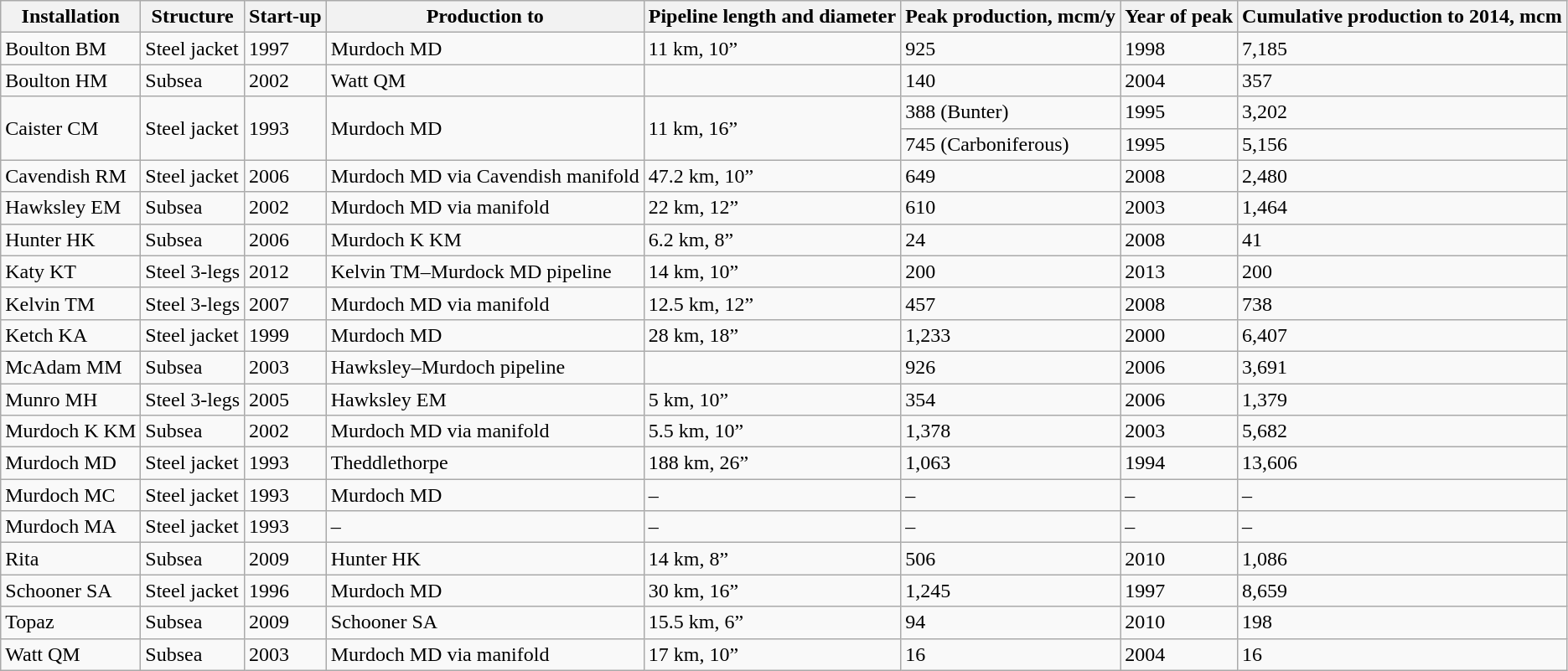<table class="wikitable">
<tr>
<th>Installation</th>
<th>Structure</th>
<th>Start-up</th>
<th>Production to</th>
<th>Pipeline length and diameter</th>
<th>Peak production, mcm/y</th>
<th>Year of peak</th>
<th>Cumulative production to 2014, mcm</th>
</tr>
<tr>
<td>Boulton BM</td>
<td>Steel jacket</td>
<td>1997</td>
<td>Murdoch MD</td>
<td>11 km, 10”</td>
<td>925</td>
<td>1998</td>
<td>7,185</td>
</tr>
<tr>
<td>Boulton HM</td>
<td>Subsea</td>
<td>2002</td>
<td>Watt QM</td>
<td></td>
<td>140</td>
<td>2004</td>
<td>357</td>
</tr>
<tr>
<td rowspan="2">Caister CM</td>
<td rowspan="2">Steel jacket</td>
<td rowspan="2">1993</td>
<td rowspan="2">Murdoch MD</td>
<td rowspan="2">11 km, 16”</td>
<td>388 (Bunter)</td>
<td>1995</td>
<td>3,202</td>
</tr>
<tr>
<td>745 (Carboniferous)</td>
<td>1995</td>
<td>5,156</td>
</tr>
<tr>
<td>Cavendish RM</td>
<td>Steel jacket</td>
<td>2006</td>
<td>Murdoch MD via Cavendish manifold</td>
<td>47.2 km, 10”</td>
<td>649</td>
<td>2008</td>
<td>2,480</td>
</tr>
<tr>
<td>Hawksley EM</td>
<td>Subsea</td>
<td>2002</td>
<td>Murdoch MD via manifold</td>
<td>22 km, 12”</td>
<td>610</td>
<td>2003</td>
<td>1,464</td>
</tr>
<tr>
<td>Hunter HK</td>
<td>Subsea</td>
<td>2006</td>
<td>Murdoch K KM</td>
<td>6.2 km, 8”</td>
<td>24</td>
<td>2008</td>
<td>41</td>
</tr>
<tr>
<td>Katy KT</td>
<td>Steel 3-legs</td>
<td>2012</td>
<td>Kelvin TM–Murdock MD pipeline</td>
<td>14 km, 10”</td>
<td>200</td>
<td>2013</td>
<td>200</td>
</tr>
<tr>
<td>Kelvin TM</td>
<td>Steel 3-legs</td>
<td>2007</td>
<td>Murdoch MD via manifold</td>
<td>12.5 km, 12”</td>
<td>457</td>
<td>2008</td>
<td>738</td>
</tr>
<tr>
<td>Ketch KA</td>
<td>Steel jacket</td>
<td>1999</td>
<td>Murdoch MD</td>
<td>28 km, 18”</td>
<td>1,233</td>
<td>2000</td>
<td>6,407</td>
</tr>
<tr>
<td>McAdam MM</td>
<td>Subsea</td>
<td>2003</td>
<td>Hawksley–Murdoch pipeline</td>
<td></td>
<td>926</td>
<td>2006</td>
<td>3,691</td>
</tr>
<tr>
<td>Munro MH</td>
<td>Steel 3-legs</td>
<td>2005</td>
<td>Hawksley EM</td>
<td>5 km, 10”</td>
<td>354</td>
<td>2006</td>
<td>1,379</td>
</tr>
<tr>
<td>Murdoch K KM</td>
<td>Subsea</td>
<td>2002</td>
<td>Murdoch MD via manifold</td>
<td>5.5 km, 10”</td>
<td>1,378</td>
<td>2003</td>
<td>5,682</td>
</tr>
<tr>
<td>Murdoch MD</td>
<td>Steel jacket</td>
<td>1993</td>
<td>Theddlethorpe</td>
<td>188 km, 26”</td>
<td>1,063</td>
<td>1994</td>
<td>13,606</td>
</tr>
<tr>
<td>Murdoch MC</td>
<td>Steel jacket</td>
<td>1993</td>
<td>Murdoch MD</td>
<td>–</td>
<td>–</td>
<td>–</td>
<td>–</td>
</tr>
<tr>
<td>Murdoch MA</td>
<td>Steel jacket</td>
<td>1993</td>
<td>–</td>
<td>–</td>
<td>–</td>
<td>–</td>
<td>–</td>
</tr>
<tr>
<td>Rita</td>
<td>Subsea</td>
<td>2009</td>
<td>Hunter HK</td>
<td>14 km, 8”</td>
<td>506</td>
<td>2010</td>
<td>1,086</td>
</tr>
<tr>
<td>Schooner SA</td>
<td>Steel jacket</td>
<td>1996</td>
<td>Murdoch MD</td>
<td>30 km, 16”</td>
<td>1,245</td>
<td>1997</td>
<td>8,659</td>
</tr>
<tr>
<td>Topaz</td>
<td>Subsea</td>
<td>2009</td>
<td>Schooner SA</td>
<td>15.5 km, 6”</td>
<td>94</td>
<td>2010</td>
<td>198</td>
</tr>
<tr>
<td>Watt QM</td>
<td>Subsea</td>
<td>2003</td>
<td>Murdoch MD via manifold</td>
<td>17 km, 10”</td>
<td>16</td>
<td>2004</td>
<td>16</td>
</tr>
</table>
